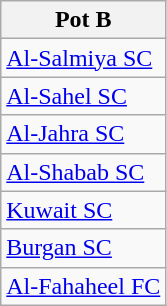<table class="wikitable">
<tr>
<th>Pot B</th>
</tr>
<tr>
<td><a href='#'>Al-Salmiya SC</a></td>
</tr>
<tr>
<td><a href='#'>Al-Sahel SC</a></td>
</tr>
<tr>
<td><a href='#'>Al-Jahra SC</a></td>
</tr>
<tr>
<td><a href='#'>Al-Shabab SC</a></td>
</tr>
<tr>
<td><a href='#'>Kuwait SC</a></td>
</tr>
<tr>
<td><a href='#'>Burgan SC</a></td>
</tr>
<tr>
<td><a href='#'>Al-Fahaheel FC</a></td>
</tr>
</table>
